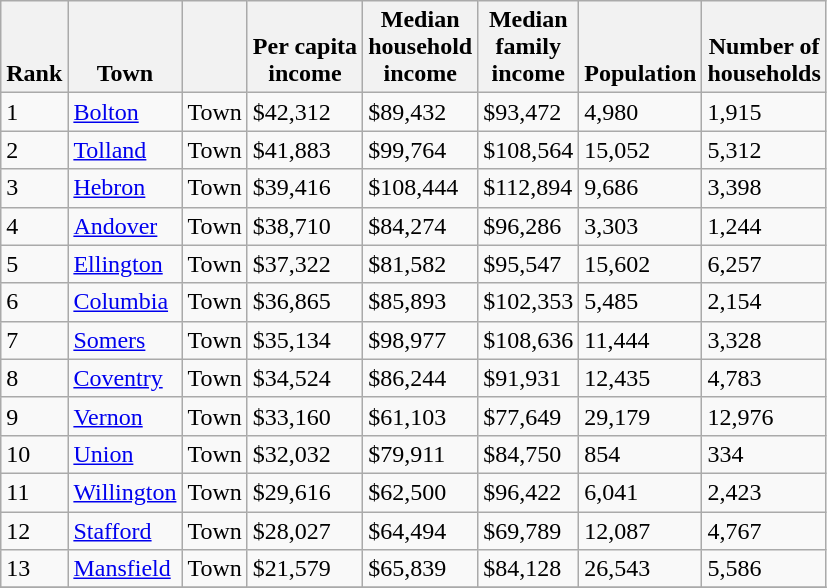<table class="wikitable sortable">
<tr valign=bottom>
<th>Rank</th>
<th>Town</th>
<th></th>
<th>Per capita<br>income</th>
<th>Median<br>household<br>income</th>
<th>Median<br>family<br>income</th>
<th>Population</th>
<th>Number of<br>households</th>
</tr>
<tr>
<td>1</td>
<td><a href='#'>Bolton</a></td>
<td>Town</td>
<td>$42,312</td>
<td>$89,432</td>
<td>$93,472</td>
<td>4,980</td>
<td>1,915</td>
</tr>
<tr>
<td>2</td>
<td><a href='#'>Tolland</a></td>
<td>Town</td>
<td>$41,883</td>
<td>$99,764</td>
<td>$108,564</td>
<td>15,052</td>
<td>5,312</td>
</tr>
<tr>
<td>3</td>
<td><a href='#'>Hebron</a></td>
<td>Town</td>
<td>$39,416</td>
<td>$108,444</td>
<td>$112,894</td>
<td>9,686</td>
<td>3,398</td>
</tr>
<tr>
<td>4</td>
<td><a href='#'>Andover</a></td>
<td>Town</td>
<td>$38,710</td>
<td>$84,274</td>
<td>$96,286</td>
<td>3,303</td>
<td>1,244</td>
</tr>
<tr>
<td>5</td>
<td><a href='#'>Ellington</a></td>
<td>Town</td>
<td>$37,322</td>
<td>$81,582</td>
<td>$95,547</td>
<td>15,602</td>
<td>6,257</td>
</tr>
<tr>
<td>6</td>
<td><a href='#'>Columbia</a></td>
<td>Town</td>
<td>$36,865</td>
<td>$85,893</td>
<td>$102,353</td>
<td>5,485</td>
<td>2,154</td>
</tr>
<tr>
<td>7</td>
<td><a href='#'>Somers</a></td>
<td>Town</td>
<td>$35,134</td>
<td>$98,977</td>
<td>$108,636</td>
<td>11,444</td>
<td>3,328</td>
</tr>
<tr>
<td>8</td>
<td><a href='#'>Coventry</a></td>
<td>Town</td>
<td>$34,524</td>
<td>$86,244</td>
<td>$91,931</td>
<td>12,435</td>
<td>4,783</td>
</tr>
<tr>
<td>9</td>
<td><a href='#'>Vernon</a></td>
<td>Town</td>
<td>$33,160</td>
<td>$61,103</td>
<td>$77,649</td>
<td>29,179</td>
<td>12,976</td>
</tr>
<tr>
<td>10</td>
<td><a href='#'>Union</a></td>
<td>Town</td>
<td>$32,032</td>
<td>$79,911</td>
<td>$84,750</td>
<td>854</td>
<td>334</td>
</tr>
<tr>
<td>11</td>
<td><a href='#'>Willington</a></td>
<td>Town</td>
<td>$29,616</td>
<td>$62,500</td>
<td>$96,422</td>
<td>6,041</td>
<td>2,423</td>
</tr>
<tr>
<td>12</td>
<td><a href='#'>Stafford</a></td>
<td>Town</td>
<td>$28,027</td>
<td>$64,494</td>
<td>$69,789</td>
<td>12,087</td>
<td>4,767</td>
</tr>
<tr>
<td>13</td>
<td><a href='#'>Mansfield</a></td>
<td>Town</td>
<td>$21,579</td>
<td>$65,839</td>
<td>$84,128</td>
<td>26,543</td>
<td>5,586</td>
</tr>
<tr>
</tr>
</table>
